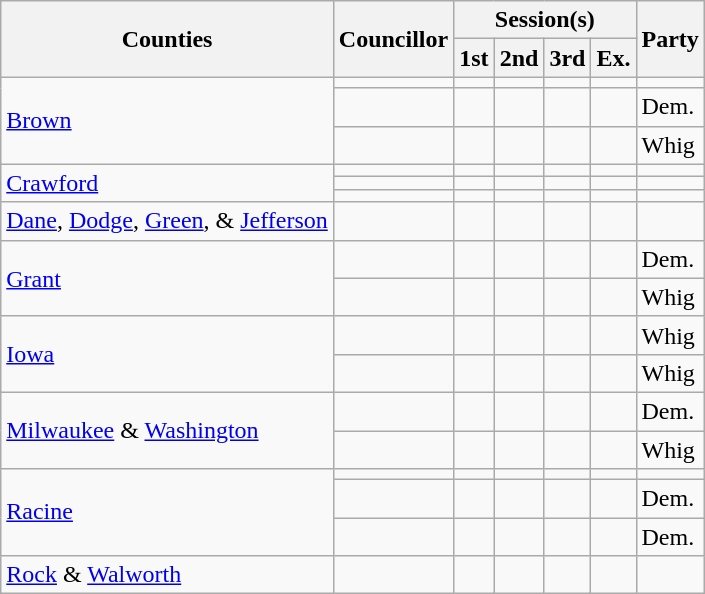<table class="wikitable sortable">
<tr>
<th rowspan="2">Counties</th>
<th rowspan="2">Councillor</th>
<th colspan="4">Session(s)</th>
<th rowspan="2">Party</th>
</tr>
<tr>
<th>1st</th>
<th>2nd</th>
<th>3rd</th>
<th>Ex.</th>
</tr>
<tr>
<td rowspan="3"><a href='#'>Brown</a></td>
<td></td>
<td></td>
<td></td>
<td></td>
<td></td>
<td></td>
</tr>
<tr>
<td></td>
<td></td>
<td></td>
<td></td>
<td></td>
<td>Dem.</td>
</tr>
<tr>
<td></td>
<td></td>
<td></td>
<td></td>
<td></td>
<td>Whig</td>
</tr>
<tr>
<td rowspan="3"><a href='#'>Crawford</a></td>
<td></td>
<td></td>
<td></td>
<td></td>
<td></td>
<td></td>
</tr>
<tr>
<td></td>
<td></td>
<td></td>
<td></td>
<td></td>
<td></td>
</tr>
<tr>
<td></td>
<td></td>
<td></td>
<td></td>
<td></td>
<td></td>
</tr>
<tr>
<td><a href='#'>Dane</a>, <a href='#'>Dodge</a>, <a href='#'>Green</a>, & <a href='#'>Jefferson</a></td>
<td></td>
<td></td>
<td></td>
<td></td>
<td></td>
<td></td>
</tr>
<tr>
<td rowspan="2"><a href='#'>Grant</a></td>
<td></td>
<td></td>
<td></td>
<td></td>
<td></td>
<td>Dem.</td>
</tr>
<tr>
<td></td>
<td></td>
<td></td>
<td></td>
<td></td>
<td>Whig</td>
</tr>
<tr>
<td rowspan="2"><a href='#'>Iowa</a></td>
<td></td>
<td></td>
<td></td>
<td></td>
<td></td>
<td>Whig</td>
</tr>
<tr>
<td></td>
<td></td>
<td></td>
<td></td>
<td></td>
<td>Whig</td>
</tr>
<tr>
<td rowspan="2"><a href='#'>Milwaukee</a> & <a href='#'>Washington</a></td>
<td></td>
<td></td>
<td></td>
<td></td>
<td></td>
<td>Dem.</td>
</tr>
<tr>
<td></td>
<td></td>
<td></td>
<td></td>
<td></td>
<td>Whig</td>
</tr>
<tr>
<td rowspan="3"><a href='#'>Racine</a></td>
<td></td>
<td></td>
<td></td>
<td></td>
<td></td>
<td></td>
</tr>
<tr>
<td></td>
<td></td>
<td></td>
<td></td>
<td></td>
<td>Dem.</td>
</tr>
<tr>
<td></td>
<td></td>
<td></td>
<td></td>
<td></td>
<td>Dem.</td>
</tr>
<tr>
<td><a href='#'>Rock</a> & <a href='#'>Walworth</a></td>
<td></td>
<td></td>
<td></td>
<td></td>
<td></td>
<td></td>
</tr>
</table>
